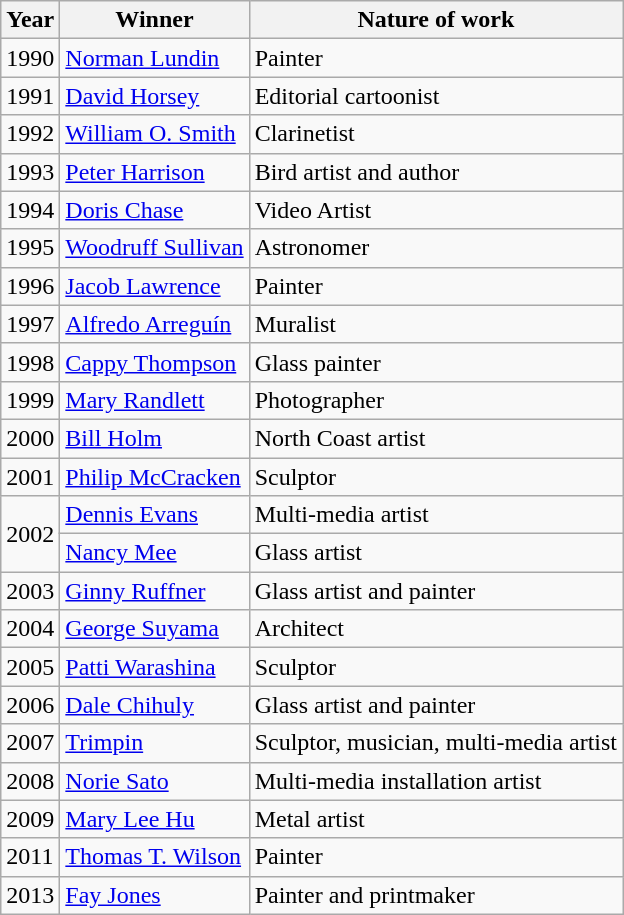<table class="wikitable">
<tr>
<th>Year</th>
<th>Winner</th>
<th>Nature of work</th>
</tr>
<tr>
<td>1990</td>
<td><a href='#'>Norman Lundin</a></td>
<td>Painter</td>
</tr>
<tr>
<td>1991</td>
<td><a href='#'>David Horsey</a></td>
<td>Editorial cartoonist</td>
</tr>
<tr>
<td>1992</td>
<td><a href='#'>William O. Smith</a></td>
<td>Clarinetist</td>
</tr>
<tr>
<td>1993</td>
<td><a href='#'>Peter Harrison</a></td>
<td>Bird artist and author</td>
</tr>
<tr>
<td>1994</td>
<td><a href='#'>Doris Chase</a></td>
<td>Video Artist</td>
</tr>
<tr>
<td>1995</td>
<td><a href='#'>Woodruff Sullivan</a></td>
<td>Astronomer</td>
</tr>
<tr>
<td>1996</td>
<td><a href='#'>Jacob Lawrence</a></td>
<td>Painter</td>
</tr>
<tr>
<td>1997</td>
<td><a href='#'>Alfredo Arreguín</a></td>
<td>Muralist</td>
</tr>
<tr>
<td>1998</td>
<td><a href='#'>Cappy Thompson</a></td>
<td>Glass painter</td>
</tr>
<tr>
<td>1999</td>
<td><a href='#'>Mary Randlett</a></td>
<td>Photographer</td>
</tr>
<tr>
<td>2000</td>
<td><a href='#'>Bill Holm</a></td>
<td>North Coast artist</td>
</tr>
<tr>
<td>2001</td>
<td><a href='#'>Philip McCracken</a></td>
<td>Sculptor</td>
</tr>
<tr>
<td rowspan=2>2002</td>
<td><a href='#'>Dennis Evans</a></td>
<td>Multi-media artist</td>
</tr>
<tr>
<td><a href='#'>Nancy Mee</a></td>
<td>Glass artist</td>
</tr>
<tr>
<td>2003</td>
<td><a href='#'>Ginny Ruffner</a></td>
<td>Glass artist and painter</td>
</tr>
<tr>
<td>2004</td>
<td><a href='#'>George Suyama</a></td>
<td>Architect</td>
</tr>
<tr>
<td>2005</td>
<td><a href='#'>Patti Warashina</a></td>
<td>Sculptor</td>
</tr>
<tr>
<td>2006</td>
<td><a href='#'>Dale Chihuly</a></td>
<td>Glass artist and painter</td>
</tr>
<tr>
<td>2007</td>
<td><a href='#'>Trimpin</a></td>
<td>Sculptor, musician, multi-media artist</td>
</tr>
<tr>
<td>2008</td>
<td><a href='#'>Norie Sato</a></td>
<td>Multi-media installation artist</td>
</tr>
<tr>
<td>2009</td>
<td><a href='#'>Mary Lee Hu</a></td>
<td>Metal artist</td>
</tr>
<tr>
<td>2011</td>
<td><a href='#'>Thomas T. Wilson</a></td>
<td>Painter</td>
</tr>
<tr>
<td>2013</td>
<td><a href='#'>Fay Jones</a></td>
<td>Painter and printmaker</td>
</tr>
</table>
